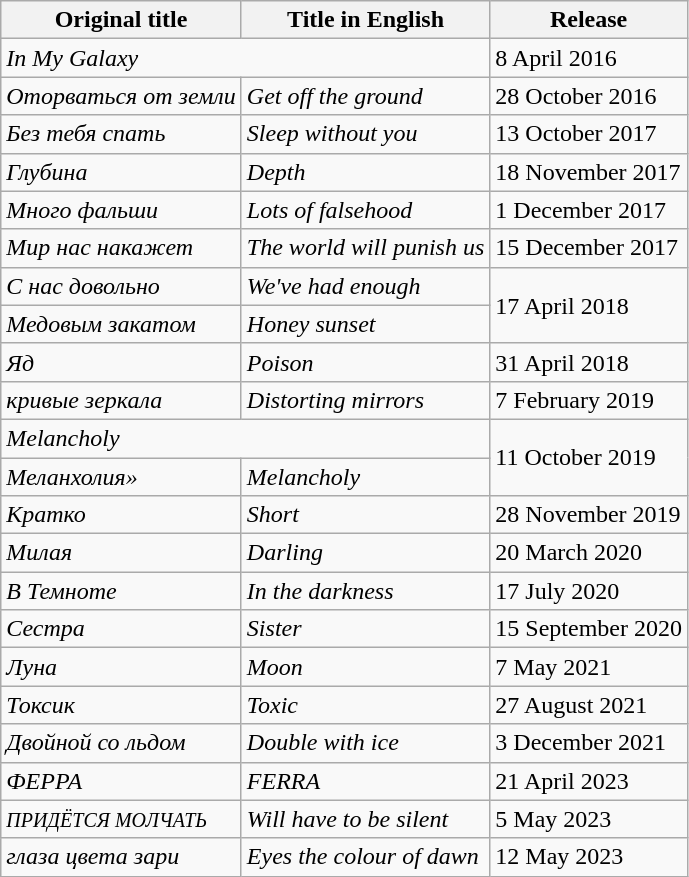<table class="wikitable">
<tr>
<th>Original title</th>
<th>Title in English</th>
<th>Release</th>
</tr>
<tr>
<td colspan="2"><em>In My Galaxy</em></td>
<td>8 April 2016</td>
</tr>
<tr>
<td><em>Оторваться от земли</em></td>
<td><em>Get off the ground</em></td>
<td>28 October 2016</td>
</tr>
<tr>
<td><em>Без тебя спать</em></td>
<td><em>Sleep without you</em></td>
<td>13 October 2017</td>
</tr>
<tr>
<td><em>Глубина</em></td>
<td><em>Depth</em></td>
<td>18 November 2017</td>
</tr>
<tr>
<td><em>Много фальши</em></td>
<td><em>Lots of falsehood</em></td>
<td>1 December 2017</td>
</tr>
<tr>
<td><em>Мир нас накажет</em></td>
<td><em>The world will punish us</em></td>
<td>15 December 2017</td>
</tr>
<tr>
<td><em>С нас довольно</em></td>
<td><em>We've had enough</em></td>
<td rowspan="2">17 April 2018</td>
</tr>
<tr>
<td><em>Медовым закатом</em></td>
<td><em>Honey sunset</em></td>
</tr>
<tr>
<td><em>Яд</em></td>
<td><em>Poison</em></td>
<td>31 April 2018</td>
</tr>
<tr>
<td><em>кривые зеркала</em></td>
<td><em>Distorting mirrors</em></td>
<td>7 February 2019</td>
</tr>
<tr>
<td colspan="2"><em>Melancholy</em></td>
<td rowspan="2">11 October 2019</td>
</tr>
<tr>
<td><em>Меланхолия»</em></td>
<td><em>Melancholy</em></td>
</tr>
<tr>
<td><em>Кратко</em></td>
<td><em>Short</em></td>
<td>28 November 2019</td>
</tr>
<tr>
<td><em>Милая</em></td>
<td><em>Darling</em></td>
<td>20 March 2020</td>
</tr>
<tr>
<td><em>В Темноте</em></td>
<td><em>In the darkness</em></td>
<td>17 July 2020</td>
</tr>
<tr>
<td><em>Сестра</em></td>
<td><em>Sister</em></td>
<td>15 September 2020</td>
</tr>
<tr>
<td><em>Луна</em></td>
<td><em>Moon</em></td>
<td>7 May 2021</td>
</tr>
<tr>
<td><em>Токсик</em></td>
<td><em>Toxic</em></td>
<td>27 August 2021</td>
</tr>
<tr>
<td><em>Двойной со льдом</em></td>
<td><em>Double with ice</em></td>
<td>3 December 2021</td>
</tr>
<tr>
<td><em>ФЕРРА</em></td>
<td><em>FERRA</em></td>
<td>21 April 2023</td>
</tr>
<tr>
<td><small><em>ПРИДЁТСЯ МОЛЧАТЬ</em></small></td>
<td><em>Will have to be silent</em></td>
<td>5 May 2023</td>
</tr>
<tr>
<td><em>глаза цвета зари</em></td>
<td><em>Eyes the colour of dawn</em></td>
<td>12 May 2023</td>
</tr>
</table>
